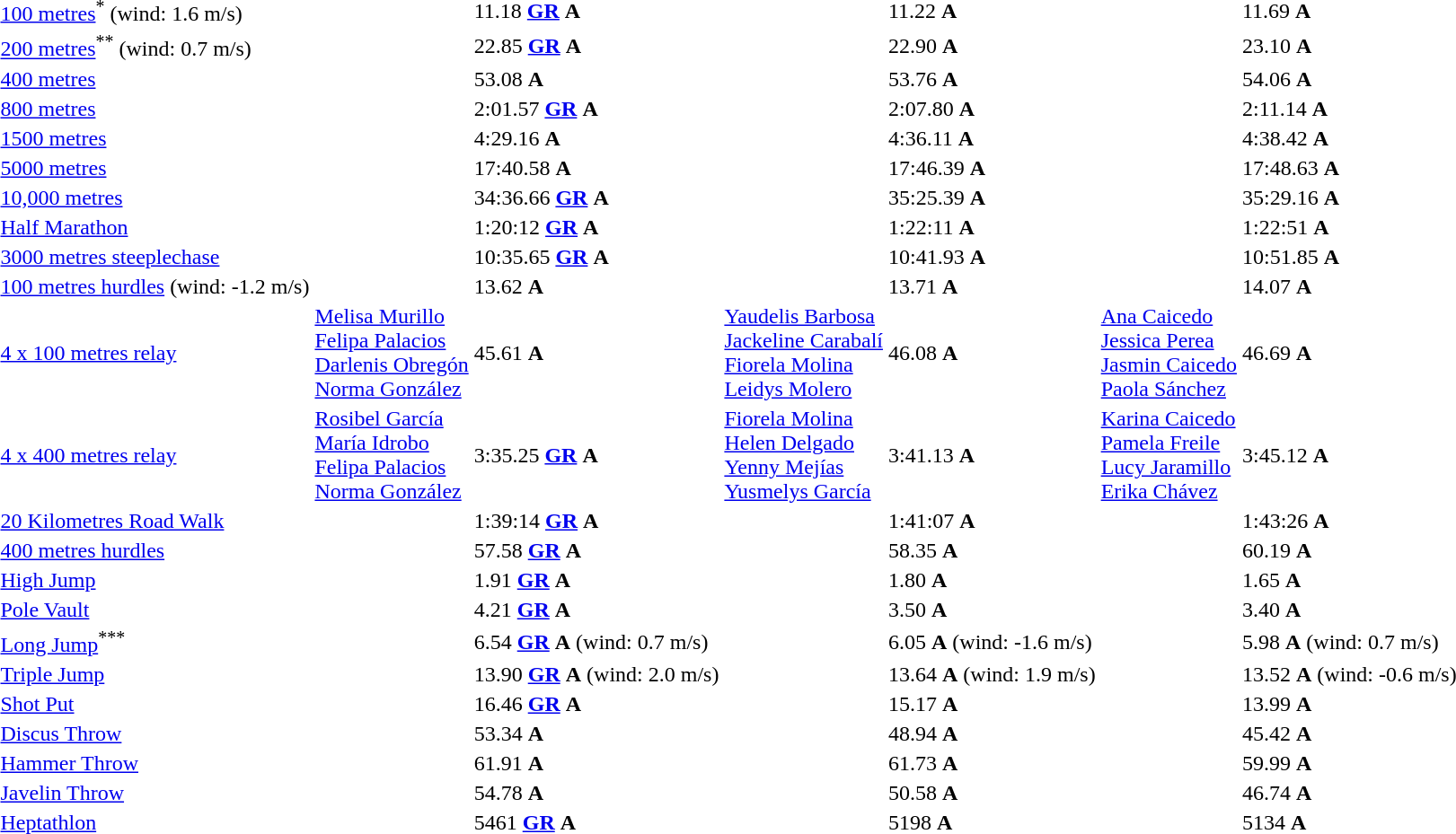<table>
<tr>
<td><a href='#'>100 metres</a><sup>*</sup> (wind: 1.6 m/s)</td>
<td></td>
<td>11.18 <strong><a href='#'>GR</a></strong> <strong>A</strong></td>
<td></td>
<td>11.22 <strong>A</strong></td>
<td></td>
<td>11.69 <strong>A</strong></td>
</tr>
<tr>
<td><a href='#'>200 metres</a><sup>**</sup> (wind: 0.7 m/s)</td>
<td></td>
<td>22.85 <strong><a href='#'>GR</a></strong> <strong>A</strong></td>
<td></td>
<td>22.90 <strong>A</strong></td>
<td></td>
<td>23.10 <strong>A</strong></td>
</tr>
<tr>
<td><a href='#'>400 metres</a></td>
<td></td>
<td>53.08 <strong>A</strong></td>
<td></td>
<td>53.76 <strong>A</strong></td>
<td></td>
<td>54.06 <strong>A</strong></td>
</tr>
<tr>
<td><a href='#'>800 metres</a></td>
<td></td>
<td>2:01.57 <strong><a href='#'>GR</a></strong> <strong>A</strong></td>
<td></td>
<td>2:07.80 <strong>A</strong></td>
<td></td>
<td>2:11.14 <strong>A</strong></td>
</tr>
<tr>
<td><a href='#'>1500 metres</a></td>
<td></td>
<td>4:29.16 <strong>A</strong></td>
<td></td>
<td>4:36.11 <strong>A</strong></td>
<td></td>
<td>4:38.42 <strong>A</strong></td>
</tr>
<tr>
<td><a href='#'>5000 metres</a></td>
<td></td>
<td>17:40.58 <strong>A</strong></td>
<td></td>
<td>17:46.39 <strong>A</strong></td>
<td></td>
<td>17:48.63 <strong>A</strong></td>
</tr>
<tr>
<td><a href='#'>10,000 metres</a></td>
<td></td>
<td>34:36.66 <strong><a href='#'>GR</a></strong> <strong>A</strong></td>
<td></td>
<td>35:25.39 <strong>A</strong></td>
<td></td>
<td>35:29.16 <strong>A</strong></td>
</tr>
<tr>
<td><a href='#'>Half Marathon</a></td>
<td></td>
<td>1:20:12 <strong><a href='#'>GR</a></strong> <strong>A</strong></td>
<td></td>
<td>1:22:11 <strong>A</strong></td>
<td></td>
<td>1:22:51 <strong>A</strong></td>
</tr>
<tr>
<td><a href='#'>3000 metres steeplechase</a></td>
<td></td>
<td>10:35.65 <strong><a href='#'>GR</a></strong> <strong>A</strong></td>
<td></td>
<td>10:41.93 <strong>A</strong></td>
<td></td>
<td>10:51.85 <strong>A</strong></td>
</tr>
<tr>
<td><a href='#'>100 metres hurdles</a> (wind: -1.2 m/s)</td>
<td></td>
<td>13.62 <strong>A</strong></td>
<td></td>
<td>13.71 <strong>A</strong></td>
<td></td>
<td>14.07 <strong>A</strong></td>
</tr>
<tr>
<td><a href='#'>4 x 100 metres relay</a></td>
<td><a href='#'>Melisa Murillo</a> <br><a href='#'>Felipa Palacios</a> <br> <a href='#'>Darlenis Obregón</a><br><a href='#'>Norma González</a> <br> </td>
<td>45.61 <strong>A</strong></td>
<td><a href='#'>Yaudelis Barbosa</a> <br><a href='#'>Jackeline Carabalí</a> <br> <a href='#'>Fiorela Molina</a><br><a href='#'>Leidys Molero</a> <br> </td>
<td>46.08 <strong>A</strong></td>
<td><a href='#'>Ana Caicedo</a> <br><a href='#'>Jessica Perea</a> <br> <a href='#'>Jasmin Caicedo</a><br><a href='#'>Paola Sánchez</a> <br> </td>
<td>46.69 <strong>A</strong></td>
</tr>
<tr>
<td><a href='#'>4 x 400 metres relay</a></td>
<td><a href='#'>Rosibel García</a> <br><a href='#'>María Idrobo</a> <br> <a href='#'>Felipa Palacios</a><br><a href='#'>Norma González</a> <br> </td>
<td>3:35.25 <strong><a href='#'>GR</a></strong> <strong>A</strong></td>
<td><a href='#'>Fiorela Molina</a> <br><a href='#'>Helen Delgado</a> <br> <a href='#'>Yenny Mejías</a><br><a href='#'>Yusmelys García</a> <br> </td>
<td>3:41.13 <strong>A</strong></td>
<td><a href='#'>Karina Caicedo</a> <br><a href='#'>Pamela Freile</a> <br> <a href='#'>Lucy Jaramillo</a><br><a href='#'>Erika Chávez</a> <br> </td>
<td>3:45.12 <strong>A</strong></td>
</tr>
<tr>
<td><a href='#'>20 Kilometres Road Walk</a></td>
<td></td>
<td>1:39:14 <strong><a href='#'>GR</a></strong> <strong>A</strong></td>
<td></td>
<td>1:41:07 <strong>A</strong></td>
<td></td>
<td>1:43:26 <strong>A</strong></td>
</tr>
<tr>
<td><a href='#'>400 metres hurdles</a></td>
<td></td>
<td>57.58 <strong><a href='#'>GR</a></strong> <strong>A</strong></td>
<td></td>
<td>58.35 <strong>A</strong></td>
<td></td>
<td>60.19 <strong>A</strong></td>
</tr>
<tr>
<td><a href='#'>High Jump</a></td>
<td></td>
<td>1.91 <strong><a href='#'>GR</a></strong> <strong>A</strong></td>
<td></td>
<td>1.80 <strong>A</strong></td>
<td></td>
<td>1.65 <strong>A</strong></td>
</tr>
<tr>
<td><a href='#'>Pole Vault</a></td>
<td></td>
<td>4.21 <strong><a href='#'>GR</a></strong> <strong>A</strong></td>
<td></td>
<td>3.50 <strong>A</strong></td>
<td></td>
<td>3.40 <strong>A</strong></td>
</tr>
<tr>
<td><a href='#'>Long Jump</a><sup>***</sup></td>
<td></td>
<td>6.54 <strong><a href='#'>GR</a></strong> <strong>A</strong> (wind: 0.7 m/s)</td>
<td></td>
<td>6.05 <strong>A</strong> (wind: -1.6 m/s)</td>
<td></td>
<td>5.98 <strong>A</strong> (wind: 0.7 m/s)</td>
</tr>
<tr>
<td><a href='#'>Triple Jump</a></td>
<td></td>
<td>13.90 <strong><a href='#'>GR</a></strong> <strong>A</strong> (wind: 2.0 m/s)</td>
<td></td>
<td>13.64 <strong>A</strong> (wind: 1.9 m/s)</td>
<td></td>
<td>13.52 <strong>A</strong> (wind: -0.6 m/s)</td>
</tr>
<tr>
<td><a href='#'>Shot Put</a></td>
<td></td>
<td>16.46 <strong><a href='#'>GR</a></strong> <strong>A</strong></td>
<td></td>
<td>15.17 <strong>A</strong></td>
<td></td>
<td>13.99 <strong>A</strong></td>
</tr>
<tr>
<td><a href='#'>Discus Throw</a></td>
<td></td>
<td>53.34 <strong>A</strong></td>
<td></td>
<td>48.94 <strong>A</strong></td>
<td></td>
<td>45.42 <strong>A</strong></td>
</tr>
<tr>
<td><a href='#'>Hammer Throw</a></td>
<td></td>
<td>61.91 <strong>A</strong></td>
<td></td>
<td>61.73 <strong>A</strong></td>
<td></td>
<td>59.99 <strong>A</strong></td>
</tr>
<tr>
<td><a href='#'>Javelin Throw</a></td>
<td></td>
<td>54.78 <strong>A</strong></td>
<td></td>
<td>50.58 <strong>A</strong></td>
<td></td>
<td>46.74 <strong>A</strong></td>
</tr>
<tr>
<td><a href='#'>Heptathlon</a></td>
<td></td>
<td>5461 <strong><a href='#'>GR</a></strong> <strong>A</strong></td>
<td></td>
<td>5198 <strong>A</strong></td>
<td></td>
<td>5134 <strong>A</strong></td>
</tr>
</table>
